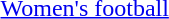<table>
<tr>
<td><a href='#'>Women's football</a></td>
<td valign=top><br></td>
<td valign=top><br></td>
<td valign=top></td>
</tr>
</table>
